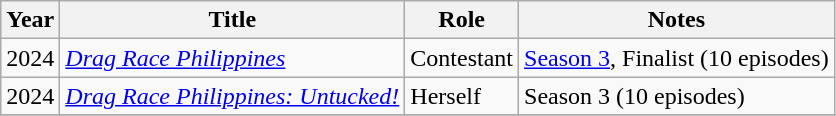<table class="wikitable sortable plainrowheaders">
<tr>
<th>Year</th>
<th>Title</th>
<th>Role</th>
<th>Notes</th>
</tr>
<tr>
<td>2024</td>
<td><em><a href='#'>Drag Race Philippines</a></em></td>
<td>Contestant</td>
<td><a href='#'>Season 3</a>, Finalist (10 episodes)</td>
</tr>
<tr>
<td>2024</td>
<td><em><a href='#'>Drag Race Philippines: Untucked!</a></em></td>
<td>Herself</td>
<td>Season 3 (10 episodes)</td>
</tr>
<tr>
</tr>
</table>
